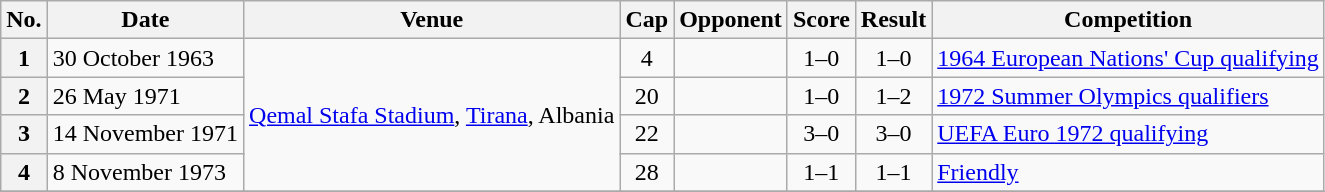<table class="wikitable plainrowheaders sortable">
<tr>
<th scope=col>No.</th>
<th scope=col data-sort-type=date>Date</th>
<th scope=col>Venue</th>
<th scope=col>Cap</th>
<th scope=col>Opponent</th>
<th scope=col>Score</th>
<th scope=col>Result</th>
<th scope=col>Competition</th>
</tr>
<tr>
<th scope=row>1</th>
<td>30 October 1963</td>
<td rowspan=4><a href='#'>Qemal Stafa Stadium</a>, <a href='#'>Tirana</a>, Albania</td>
<td align=center>4</td>
<td></td>
<td align=center>1–0</td>
<td align=center>1–0</td>
<td><a href='#'>1964 European Nations' Cup qualifying</a></td>
</tr>
<tr>
<th scope=row>2</th>
<td>26 May 1971</td>
<td align=center>20</td>
<td></td>
<td align=center>1–0</td>
<td align=center>1–2</td>
<td><a href='#'>1972 Summer Olympics qualifiers</a></td>
</tr>
<tr>
<th scope=row>3</th>
<td>14 November 1971</td>
<td align=center>22</td>
<td></td>
<td align=center>3–0</td>
<td align=center>3–0</td>
<td><a href='#'>UEFA Euro 1972 qualifying</a></td>
</tr>
<tr>
<th scope=row>4</th>
<td>8 November 1973</td>
<td align=center>28</td>
<td></td>
<td align=center>1–1</td>
<td align=center>1–1</td>
<td><a href='#'>Friendly</a></td>
</tr>
<tr>
</tr>
</table>
